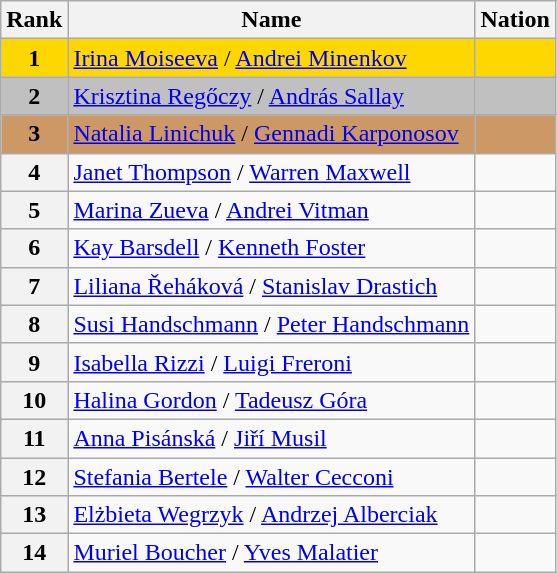<table class="wikitable">
<tr>
<th>Rank</th>
<th>Name</th>
<th>Nation</th>
</tr>
<tr bgcolor="gold">
<td align="center"><strong>1</strong></td>
<td><a href='#'>Irina Moiseeva</a> / <a href='#'>Andrei Minenkov</a></td>
<td></td>
</tr>
<tr bgcolor="silver">
<td align="center"><strong>2</strong></td>
<td><a href='#'>Krisztina Regőczy</a> / <a href='#'>András Sallay</a></td>
<td></td>
</tr>
<tr bgcolor="cc9966">
<td align="center"><strong>3</strong></td>
<td><a href='#'>Natalia Linichuk</a> / <a href='#'>Gennadi Karponosov</a></td>
<td></td>
</tr>
<tr>
<th>4</th>
<td><a href='#'>Janet Thompson</a> / <a href='#'>Warren Maxwell</a></td>
<td></td>
</tr>
<tr>
<th>5</th>
<td><a href='#'>Marina Zueva</a> / <a href='#'>Andrei Vitman</a></td>
<td></td>
</tr>
<tr>
<th>6</th>
<td><a href='#'>Kay Barsdell</a> / <a href='#'>Kenneth Foster</a></td>
<td></td>
</tr>
<tr>
<th>7</th>
<td><a href='#'>Liliana Řeháková</a> / <a href='#'>Stanislav Drastich</a></td>
<td></td>
</tr>
<tr>
<th>8</th>
<td><a href='#'>Susi Handschmann</a> / <a href='#'>Peter Handschmann</a></td>
<td></td>
</tr>
<tr>
<th>9</th>
<td><a href='#'>Isabella Rizzi</a> / <a href='#'>Luigi Freroni</a></td>
<td></td>
</tr>
<tr>
<th>10</th>
<td><a href='#'>Halina Gordon</a> / <a href='#'>Tadeusz Góra</a></td>
<td></td>
</tr>
<tr>
<th>11</th>
<td><a href='#'>Anna Pisánská</a> / <a href='#'>Jiří Musil</a></td>
<td></td>
</tr>
<tr>
<th>12</th>
<td><a href='#'>Stefania Bertele</a> / <a href='#'>Walter Cecconi</a></td>
<td></td>
</tr>
<tr>
<th>13</th>
<td><a href='#'>Elżbieta Wegrzyk</a> / <a href='#'>Andrzej Alberciak</a></td>
<td></td>
</tr>
<tr>
<th>14</th>
<td><a href='#'>Muriel Boucher</a> / <a href='#'>Yves Malatier</a></td>
<td></td>
</tr>
</table>
